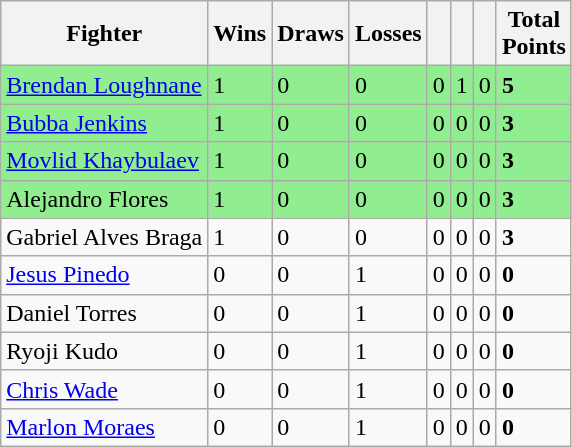<table class="wikitable sortable">
<tr>
<th>Fighter</th>
<th>Wins</th>
<th>Draws</th>
<th>Losses</th>
<th></th>
<th></th>
<th></th>
<th>Total<br> Points</th>
</tr>
<tr style="background:#90EE90;">
<td> <a href='#'>Brendan Loughnane</a></td>
<td>1</td>
<td>0</td>
<td>0</td>
<td>0</td>
<td>1</td>
<td>0</td>
<td><strong>5</strong></td>
</tr>
<tr style="background:#90EE90;">
<td> <a href='#'>Bubba Jenkins</a></td>
<td>1</td>
<td>0</td>
<td>0</td>
<td>0</td>
<td>0</td>
<td>0</td>
<td><strong>3</strong></td>
</tr>
<tr style="background:#90EE90;">
<td> <a href='#'>Movlid Khaybulaev</a></td>
<td>1</td>
<td>0</td>
<td>0</td>
<td>0</td>
<td>0</td>
<td>0</td>
<td><strong>3</strong></td>
</tr>
<tr style="background:#90EE90;">
<td> Alejandro Flores</td>
<td>1</td>
<td>0</td>
<td>0</td>
<td>0</td>
<td>0</td>
<td>0</td>
<td><strong>3</strong></td>
</tr>
<tr>
<td> Gabriel Alves Braga</td>
<td>1</td>
<td>0</td>
<td>0</td>
<td>0</td>
<td>0</td>
<td>0</td>
<td><strong>3</strong></td>
</tr>
<tr>
<td> <a href='#'>Jesus Pinedo</a></td>
<td>0</td>
<td>0</td>
<td>1</td>
<td>0</td>
<td>0</td>
<td>0</td>
<td><strong>0</strong></td>
</tr>
<tr>
<td> Daniel Torres</td>
<td>0</td>
<td>0</td>
<td>1</td>
<td>0</td>
<td>0</td>
<td>0</td>
<td><strong>0</strong></td>
</tr>
<tr>
<td> Ryoji Kudo</td>
<td>0</td>
<td>0</td>
<td>1</td>
<td>0</td>
<td>0</td>
<td>0</td>
<td><strong>0</strong></td>
</tr>
<tr>
<td> <a href='#'>Chris Wade</a></td>
<td>0</td>
<td>0</td>
<td>1</td>
<td>0</td>
<td>0</td>
<td>0</td>
<td><strong>0</strong></td>
</tr>
<tr>
<td> <a href='#'>Marlon Moraes</a></td>
<td>0</td>
<td>0</td>
<td>1</td>
<td>0</td>
<td>0</td>
<td>0</td>
<td><strong>0</strong></td>
</tr>
</table>
